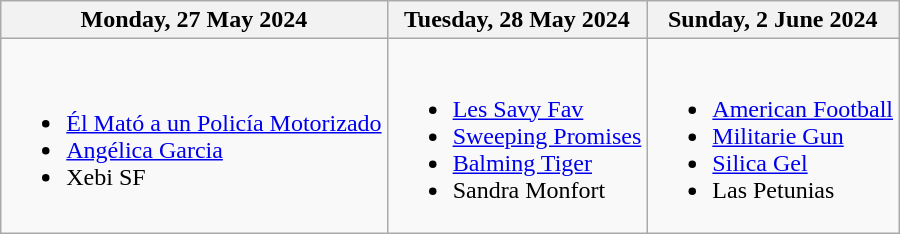<table class="wikitable">
<tr>
<th>Monday, 27 May 2024</th>
<th>Tuesday, 28 May 2024</th>
<th>Sunday, 2 June 2024</th>
</tr>
<tr>
<td><br><ul><li><a href='#'>Él Mató a un Policía Motorizado</a></li><li><a href='#'>Angélica Garcia</a></li><li>Xebi SF</li></ul></td>
<td><br><ul><li><a href='#'>Les Savy Fav</a></li><li><a href='#'>Sweeping Promises</a></li><li><a href='#'>Balming Tiger</a></li><li>Sandra Monfort</li></ul></td>
<td><br><ul><li><a href='#'>American Football</a></li><li><a href='#'>Militarie Gun</a></li><li><a href='#'>Silica Gel</a></li><li>Las Petunias</li></ul></td>
</tr>
</table>
